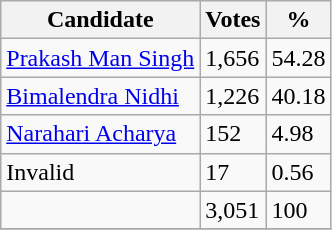<table class="wikitable">
<tr>
<th>Candidate</th>
<th>Votes</th>
<th>%</th>
</tr>
<tr>
<td><a href='#'>Prakash Man Singh</a></td>
<td>1,656</td>
<td>54.28</td>
</tr>
<tr>
<td><a href='#'>Bimalendra Nidhi</a></td>
<td>1,226</td>
<td>40.18</td>
</tr>
<tr>
<td><a href='#'>Narahari Acharya</a></td>
<td>152</td>
<td>4.98</td>
</tr>
<tr>
<td>Invalid</td>
<td>17</td>
<td>0.56</td>
</tr>
<tr>
<td><br></td>
<td>3,051</td>
<td>100</td>
</tr>
<tr>
</tr>
</table>
